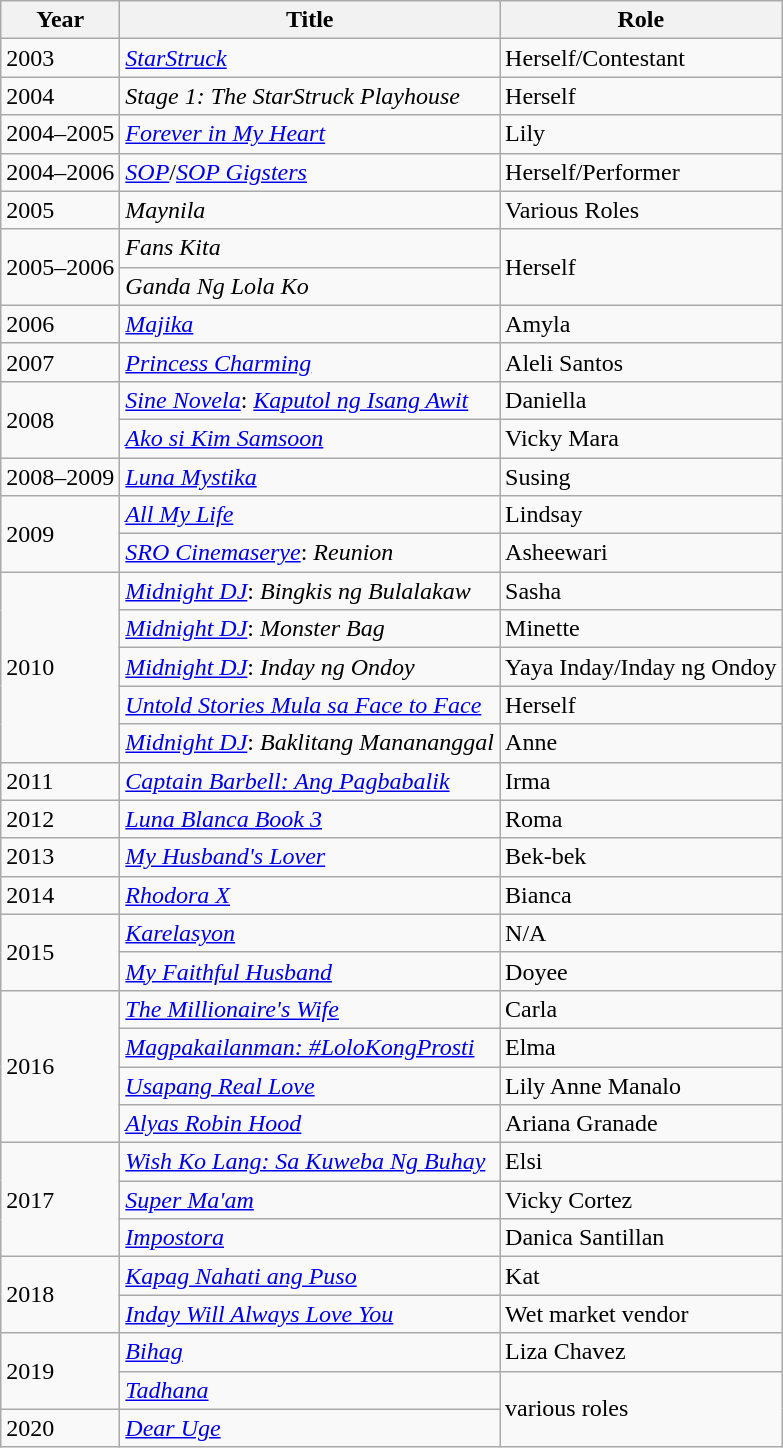<table class="wikitable">
<tr>
<th>Year</th>
<th>Title</th>
<th>Role</th>
</tr>
<tr>
<td>2003</td>
<td><em><a href='#'>StarStruck</a></em></td>
<td>Herself/Contestant</td>
</tr>
<tr>
<td>2004</td>
<td><em>Stage 1: The StarStruck Playhouse</em></td>
<td>Herself</td>
</tr>
<tr>
<td>2004–2005</td>
<td><em><a href='#'>Forever in My Heart</a></em></td>
<td>Lily</td>
</tr>
<tr>
<td>2004–2006</td>
<td><em><a href='#'>SOP</a></em>/<em><a href='#'>SOP Gigsters</a></em></td>
<td>Herself/Performer</td>
</tr>
<tr>
<td>2005</td>
<td><em>Maynila</em></td>
<td>Various Roles</td>
</tr>
<tr>
<td rowspan=2>2005–2006</td>
<td><em>Fans Kita</em></td>
<td rowspan="2">Herself</td>
</tr>
<tr>
<td><em>Ganda Ng Lola Ko</em></td>
</tr>
<tr>
<td>2006</td>
<td><em><a href='#'>Majika</a></em></td>
<td>Amyla</td>
</tr>
<tr>
<td>2007</td>
<td><em><a href='#'>Princess Charming</a></em></td>
<td>Aleli Santos</td>
</tr>
<tr>
<td rowspan=2>2008</td>
<td><em><a href='#'>Sine Novela</a></em>: <em><a href='#'>Kaputol ng Isang Awit</a></em></td>
<td>Daniella</td>
</tr>
<tr>
<td><em><a href='#'>Ako si Kim Samsoon</a></em></td>
<td>Vicky Mara</td>
</tr>
<tr>
<td>2008–2009</td>
<td><em><a href='#'>Luna Mystika</a></em></td>
<td>Susing</td>
</tr>
<tr>
<td rowspan=2>2009</td>
<td><em><a href='#'>All My Life</a></em></td>
<td>Lindsay</td>
</tr>
<tr>
<td><em><a href='#'>SRO Cinemaserye</a></em>: <em>Reunion</em></td>
<td>Asheewari</td>
</tr>
<tr>
<td rowspan=5>2010</td>
<td><em><a href='#'>Midnight DJ</a></em>: <em>Bingkis ng Bulalakaw</em></td>
<td>Sasha</td>
</tr>
<tr>
<td><em><a href='#'>Midnight DJ</a></em>: <em>Monster Bag</em></td>
<td>Minette</td>
</tr>
<tr>
<td><em><a href='#'>Midnight DJ</a></em>: <em>Inday ng Ondoy</em></td>
<td>Yaya Inday/Inday ng Ondoy</td>
</tr>
<tr>
<td><em><a href='#'>Untold Stories Mula sa Face to Face</a></em></td>
<td>Herself</td>
</tr>
<tr>
<td><em><a href='#'>Midnight DJ</a></em>: <em>Baklitang Manananggal</em></td>
<td>Anne</td>
</tr>
<tr>
<td>2011</td>
<td><em><a href='#'>Captain Barbell: Ang Pagbabalik</a></em></td>
<td>Irma</td>
</tr>
<tr>
<td>2012</td>
<td><em><a href='#'>Luna Blanca Book 3</a></em></td>
<td>Roma</td>
</tr>
<tr>
<td>2013</td>
<td><em><a href='#'>My Husband's Lover</a></em></td>
<td>Bek-bek</td>
</tr>
<tr>
<td>2014</td>
<td><em><a href='#'>Rhodora X</a></em></td>
<td>Bianca</td>
</tr>
<tr>
<td rowspan=2>2015</td>
<td><em><a href='#'>Karelasyon</a></em></td>
<td>N/A</td>
</tr>
<tr>
<td><em><a href='#'>My Faithful Husband</a></em></td>
<td>Doyee</td>
</tr>
<tr>
<td rowspan=4>2016</td>
<td><em><a href='#'>The Millionaire's Wife</a></em></td>
<td>Carla</td>
</tr>
<tr>
<td><em><a href='#'>Magpakailanman: #LoloKongProsti</a></em></td>
<td>Elma</td>
</tr>
<tr>
<td><em><a href='#'>Usapang Real Love</a></em></td>
<td>Lily Anne Manalo</td>
</tr>
<tr>
<td><em><a href='#'>Alyas Robin Hood</a></em></td>
<td>Ariana Granade</td>
</tr>
<tr>
<td rowspan=3>2017</td>
<td><em><a href='#'>Wish Ko Lang: Sa Kuweba Ng Buhay</a></em></td>
<td>Elsi</td>
</tr>
<tr>
<td><em><a href='#'>Super Ma'am</a></em></td>
<td>Vicky Cortez</td>
</tr>
<tr>
<td><em><a href='#'>Impostora</a></em></td>
<td>Danica Santillan</td>
</tr>
<tr>
<td rowspan=2>2018</td>
<td><em><a href='#'>Kapag Nahati ang Puso</a></em></td>
<td>Kat</td>
</tr>
<tr>
<td><em><a href='#'>Inday Will Always Love You</a></em></td>
<td>Wet market vendor</td>
</tr>
<tr>
<td rowspan=2>2019</td>
<td><em><a href='#'>Bihag</a></em></td>
<td>Liza Chavez</td>
</tr>
<tr>
<td><em><a href='#'>Tadhana</a></em></td>
<td rowspan="2">various roles</td>
</tr>
<tr>
<td>2020</td>
<td><em><a href='#'>Dear Uge</a></em></td>
</tr>
</table>
